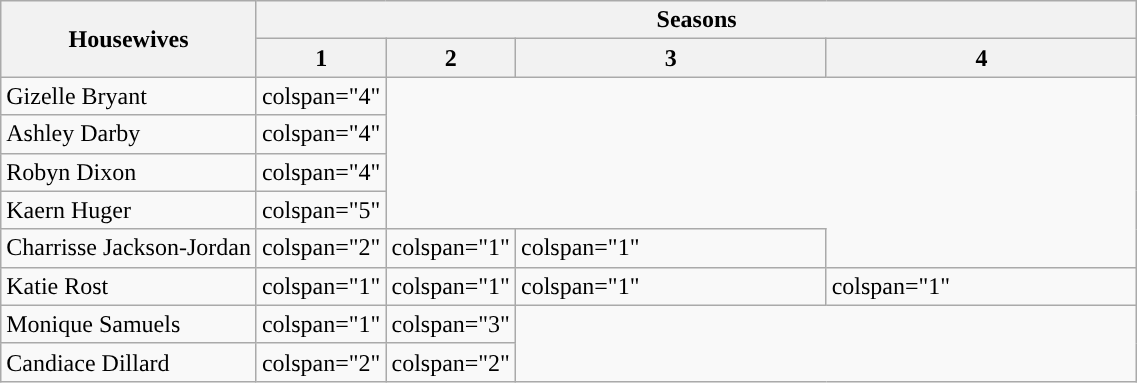<table class="wikitable plainrowheaders" width="60%">
<tr>
<th rowspan="2" scope="col" style="width:10%;">Housewives</th>
<th colspan="4" scope="col">Seasons</th>
</tr>
<tr>
<th scope="col" style="width:5%;">1</th>
<th scope="col" style="width:5%;">2</th>
<th>3</th>
<th>4</th>
</tr>
<tr>
<td nowrap="">Gizelle Bryant</td>
<td>colspan="4" </td>
</tr>
<tr>
<td nowrap="">Ashley Darby</td>
<td>colspan="4" </td>
</tr>
<tr>
<td nowrap="">Robyn Dixon</td>
<td>colspan="4" </td>
</tr>
<tr>
<td>Kaern Huger</td>
<td>colspan="5" </td>
</tr>
<tr>
<td nowrap="">Charrisse Jackson-Jordan</td>
<td>colspan="2" </td>
<td>colspan="1" </td>
<td>colspan="1" </td>
</tr>
<tr>
<td>Katie Rost</td>
<td>colspan="1" </td>
<td>colspan="1" </td>
<td>colspan="1" </td>
<td>colspan="1" </td>
</tr>
<tr>
<td>Monique Samuels</td>
<td>colspan="1" </td>
<td>colspan="3" </td>
</tr>
<tr>
<td nowrap="">Candiace Dillard</td>
<td>colspan="2" </td>
<td>colspan="2" </td>
</tr>
</table>
